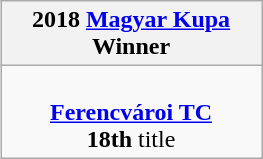<table class=wikitable style="text-align:center; width:175px; margin:auto">
<tr>
<th>2018 <a href='#'>Magyar Kupa</a><br>Winner</th>
</tr>
<tr>
<td><br><strong><a href='#'>Ferencvároi TC</a></strong><br><strong>18th</strong> title</td>
</tr>
</table>
